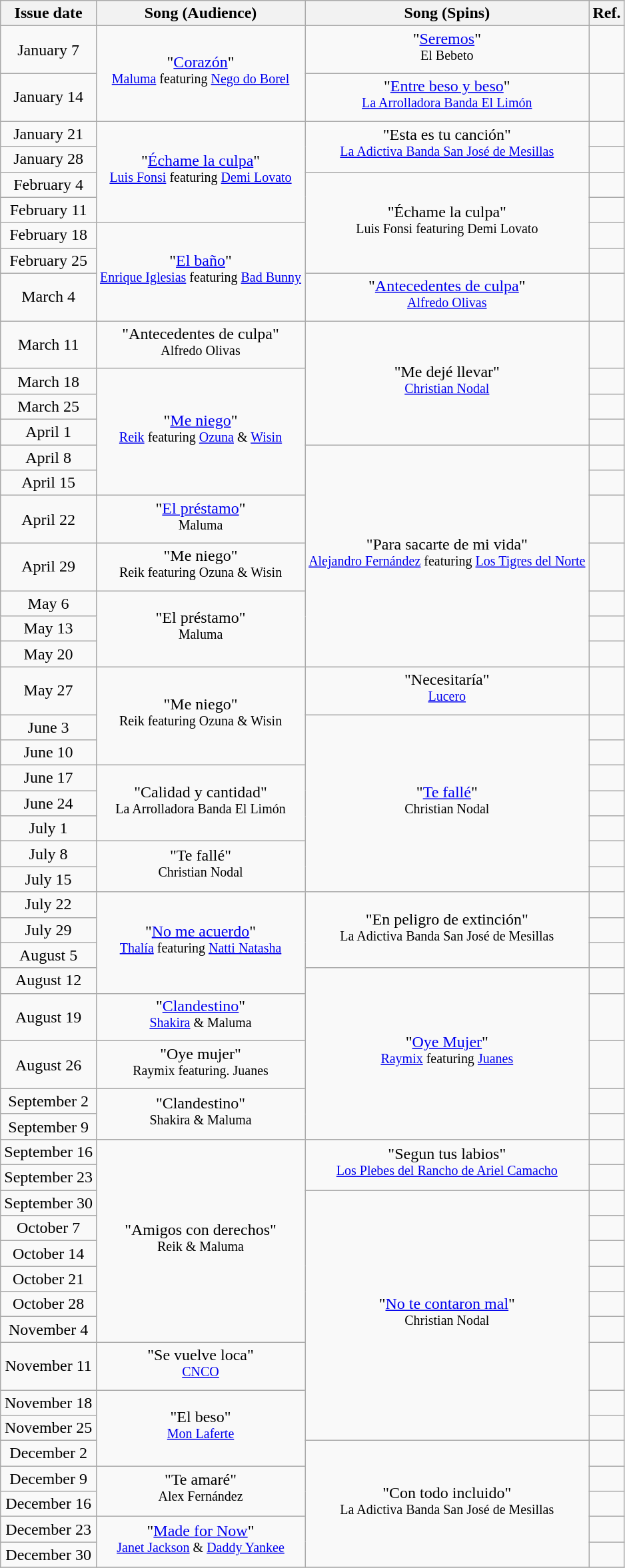<table class="wikitable" style="text-align: center;">
<tr>
<th>Issue date</th>
<th>Song (Audience)</th>
<th>Song (Spins)</th>
<th>Ref.</th>
</tr>
<tr>
<td>January 7</td>
<td rowspan="2">"<a href='#'>Corazón</a>"<br><sup><a href='#'>Maluma</a> featuring <a href='#'>Nego do Borel</a></sup></td>
<td>"<a href='#'>Seremos</a>"<br><sup>El Bebeto</sup></td>
<td></td>
</tr>
<tr>
<td>January 14</td>
<td>"<a href='#'>Entre beso y beso</a>"<br><sup><a href='#'>La Arrolladora Banda El Limón</a></sup></td>
<td></td>
</tr>
<tr>
<td>January 21</td>
<td rowspan="4">"<a href='#'>Échame la culpa</a>"<br><sup><a href='#'>Luis Fonsi</a> featuring <a href='#'>Demi Lovato</a></sup></td>
<td rowspan="2">"Esta es tu canción"<br><sup><a href='#'>La Adictiva Banda San José de Mesillas</a></sup></td>
<td></td>
</tr>
<tr>
<td>January 28</td>
<td></td>
</tr>
<tr>
<td>February 4</td>
<td rowspan="4">"Échame la culpa"<br><sup>Luis Fonsi featuring Demi Lovato</sup></td>
<td></td>
</tr>
<tr>
<td>February 11</td>
<td></td>
</tr>
<tr>
<td>February 18</td>
<td rowspan="3">"<a href='#'>El baño</a>"<br><sup><a href='#'>Enrique Iglesias</a> featuring <a href='#'>Bad Bunny</a></sup></td>
<td></td>
</tr>
<tr>
<td>February 25</td>
<td></td>
</tr>
<tr>
<td>March 4</td>
<td>"<a href='#'>Antecedentes de culpa</a>"<br><sup><a href='#'>Alfredo Olivas</a></sup></td>
<td></td>
</tr>
<tr>
<td>March 11</td>
<td>"Antecedentes de culpa"<br><sup>Alfredo Olivas</sup></td>
<td rowspan="4">"Me dejé llevar"<br><sup><a href='#'>Christian Nodal</a></sup></td>
<td></td>
</tr>
<tr>
<td>March 18</td>
<td rowspan="5">"<a href='#'>Me niego</a>"<br><sup><a href='#'>Reik</a> featuring <a href='#'>Ozuna</a> & <a href='#'>Wisin</a></sup></td>
<td></td>
</tr>
<tr>
<td>March 25</td>
<td></td>
</tr>
<tr>
<td>April 1</td>
<td></td>
</tr>
<tr>
<td>April 8</td>
<td rowspan="7">"Para sacarte de mi vida"<br><sup><a href='#'>Alejandro Fernández</a> featuring <a href='#'>Los Tigres del Norte</a></sup></td>
<td></td>
</tr>
<tr>
<td>April 15</td>
<td></td>
</tr>
<tr>
<td>April 22</td>
<td>"<a href='#'>El préstamo</a>"<br><sup>Maluma</sup></td>
<td></td>
</tr>
<tr>
<td>April 29</td>
<td>"Me niego"<br><sup>Reik featuring Ozuna & Wisin</sup></td>
<td></td>
</tr>
<tr>
<td>May 6</td>
<td rowspan="3">"El préstamo"<br><sup>Maluma</sup></td>
<td></td>
</tr>
<tr>
<td>May 13</td>
<td></td>
</tr>
<tr>
<td>May 20</td>
<td></td>
</tr>
<tr>
<td>May 27</td>
<td rowspan="3">"Me niego"<br><sup>Reik featuring Ozuna & Wisin</sup></td>
<td>"Necesitaría"<br><sup><a href='#'>Lucero</a></sup></td>
<td></td>
</tr>
<tr>
<td>June 3</td>
<td rowspan="7">"<a href='#'>Te fallé</a>"<br><sup>Christian Nodal</sup></td>
<td></td>
</tr>
<tr>
<td>June 10</td>
<td></td>
</tr>
<tr>
<td>June 17</td>
<td rowspan="3">"Calidad y cantidad"<br><sup>La Arrolladora Banda El Limón</sup></td>
<td></td>
</tr>
<tr>
<td>June 24</td>
<td></td>
</tr>
<tr>
<td>July 1</td>
<td></td>
</tr>
<tr>
<td>July 8</td>
<td rowspan="2">"Te fallé"<br><sup>Christian Nodal</sup></td>
<td></td>
</tr>
<tr>
<td>July 15</td>
<td></td>
</tr>
<tr>
<td>July 22</td>
<td rowspan="4">"<a href='#'>No me acuerdo</a>"<br><sup><a href='#'>Thalía</a> featuring <a href='#'>Natti Natasha</a></sup></td>
<td rowspan="3">"En peligro de extinción"<br><sup>La Adictiva Banda San José de Mesillas</sup></td>
<td></td>
</tr>
<tr>
<td>July 29</td>
<td></td>
</tr>
<tr>
<td>August 5</td>
<td></td>
</tr>
<tr>
<td>August 12</td>
<td rowspan="5">"<a href='#'>Oye Mujer</a>"<br><sup><a href='#'>Raymix</a> featuring <a href='#'>Juanes</a></sup></td>
<td></td>
</tr>
<tr>
<td>August 19</td>
<td>"<a href='#'>Clandestino</a>"<br><sup><a href='#'>Shakira</a> & Maluma</sup></td>
<td></td>
</tr>
<tr>
<td>August 26</td>
<td>"Oye mujer"<br><sup>Raymix featuring. Juanes</sup></td>
<td></td>
</tr>
<tr>
<td>September 2</td>
<td rowspan="2">"Clandestino"<br><sup>Shakira & Maluma</sup></td>
<td></td>
</tr>
<tr>
<td>September 9</td>
<td></td>
</tr>
<tr>
<td>September 16</td>
<td rowspan="8">"Amigos con derechos"<br><sup>Reik & Maluma</sup></td>
<td rowspan="2">"Segun tus labios"<br><sup><a href='#'>Los Plebes del Rancho de Ariel Camacho</a></sup></td>
<td></td>
</tr>
<tr>
<td>September 23</td>
<td></td>
</tr>
<tr>
<td>September 30</td>
<td rowspan="9">"<a href='#'>No te contaron mal</a>"<br><sup>Christian Nodal</sup></td>
<td></td>
</tr>
<tr>
<td>October 7</td>
<td></td>
</tr>
<tr>
<td>October 14</td>
<td></td>
</tr>
<tr>
<td>October 21</td>
<td></td>
</tr>
<tr>
<td>October 28</td>
<td></td>
</tr>
<tr>
<td>November 4</td>
<td></td>
</tr>
<tr>
<td>November 11</td>
<td>"Se vuelve loca"<br><sup><a href='#'>CNCO</a></sup></td>
<td></td>
</tr>
<tr>
<td>November 18</td>
<td rowspan="3">"El beso"<br><sup><a href='#'>Mon Laferte</a></sup></td>
<td></td>
</tr>
<tr>
<td>November 25</td>
<td></td>
</tr>
<tr>
<td>December 2</td>
<td rowspan="5">"Con todo incluido"<br><sup>La Adictiva Banda San José de Mesillas</sup></td>
<td></td>
</tr>
<tr>
<td>December 9</td>
<td rowspan="2">"Te amaré"<br><sup>Alex Fernández</sup></td>
<td></td>
</tr>
<tr>
<td>December 16</td>
<td></td>
</tr>
<tr>
<td>December 23</td>
<td rowspan="2">"<a href='#'>Made for Now</a>"<br><sup><a href='#'>Janet Jackson</a> & <a href='#'>Daddy Yankee</a></sup></td>
<td></td>
</tr>
<tr>
<td>December 30</td>
<td></td>
</tr>
<tr>
</tr>
</table>
